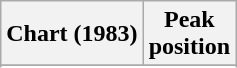<table class="wikitable sortable plainrowheaders">
<tr>
<th>Chart (1983)</th>
<th>Peak<br>position</th>
</tr>
<tr>
</tr>
<tr>
</tr>
<tr>
</tr>
<tr>
</tr>
</table>
